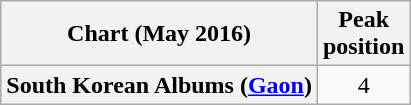<table class="wikitable sortable plainrowheaders">
<tr>
<th>Chart (May 2016)</th>
<th>Peak<br>position</th>
</tr>
<tr>
<th scope="row">South Korean Albums (<a href='#'>Gaon</a>)</th>
<td align="center">4</td>
</tr>
</table>
